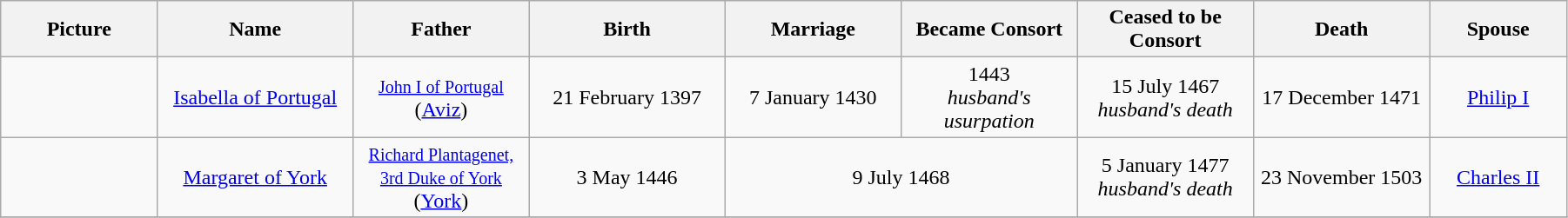<table width=95% class="wikitable">
<tr>
<th width = "8%">Picture</th>
<th width = "10%">Name</th>
<th width = "9%">Father</th>
<th width = "10%">Birth</th>
<th width = "9%">Marriage</th>
<th width = "9%">Became Consort</th>
<th width = "9%">Ceased to be Consort</th>
<th width = "9%">Death</th>
<th width = "7%">Spouse</th>
</tr>
<tr>
<td align="center"></td>
<td align="center"><a href='#'>Isabella of Portugal</a></td>
<td align="center"><small><a href='#'>John I of Portugal</a></small><br>(<a href='#'>Aviz</a>)</td>
<td align="center">21 February 1397</td>
<td align="center">7 January 1430</td>
<td align="center">1443<br><em>husband's usurpation</em></td>
<td align="center">15 July 1467<br><em>husband's death</em></td>
<td align="center">17 December 1471</td>
<td align="center"><a href='#'>Philip I</a></td>
</tr>
<tr>
<td align="center"></td>
<td align="center"><a href='#'>Margaret of York</a></td>
<td align="center"><small><a href='#'>Richard Plantagenet, 3rd Duke of York</a></small><br>(<a href='#'>York</a>)</td>
<td align="center">3 May 1446</td>
<td align="center" colspan="2">9 July 1468</td>
<td align="center">5 January 1477<br><em>husband's death</em></td>
<td align="center">23 November 1503</td>
<td align="center"><a href='#'>Charles II</a></td>
</tr>
<tr>
</tr>
</table>
